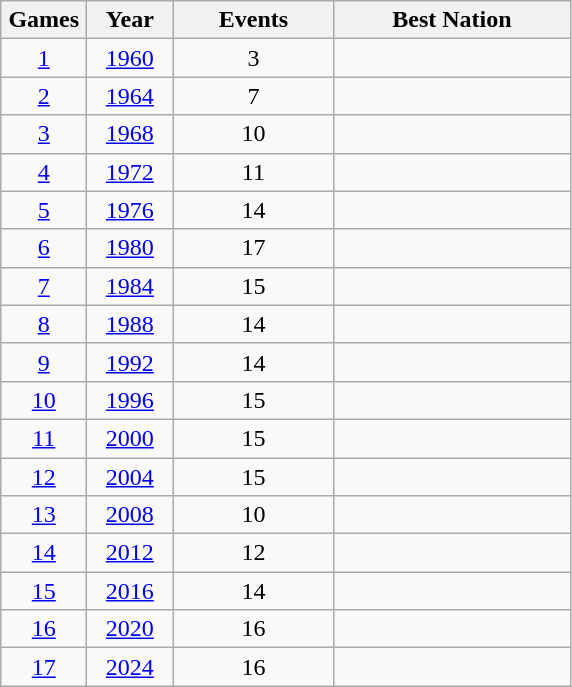<table class=wikitable>
<tr>
<th width=50>Games</th>
<th width=50>Year</th>
<th width=100>Events</th>
<th width=150>Best Nation</th>
</tr>
<tr>
<td align=center><a href='#'>1</a></td>
<td align=center><a href='#'>1960</a></td>
<td align=center>3</td>
<td></td>
</tr>
<tr>
<td align=center><a href='#'>2</a></td>
<td align=center><a href='#'>1964</a></td>
<td align=center>7</td>
<td></td>
</tr>
<tr>
<td align=center><a href='#'>3</a></td>
<td align=center><a href='#'>1968</a></td>
<td align=center>10</td>
<td></td>
</tr>
<tr>
<td align=center><a href='#'>4</a></td>
<td align=center><a href='#'>1972</a></td>
<td align=center>11</td>
<td></td>
</tr>
<tr>
<td align=center><a href='#'>5</a></td>
<td align=center><a href='#'>1976</a></td>
<td align=center>14</td>
<td></td>
</tr>
<tr>
<td align=center><a href='#'>6</a></td>
<td align=center><a href='#'>1980</a></td>
<td align=center>17</td>
<td></td>
</tr>
<tr>
<td align=center><a href='#'>7</a></td>
<td align=center><a href='#'>1984</a></td>
<td align=center>15</td>
<td></td>
</tr>
<tr>
<td align=center><a href='#'>8</a></td>
<td align=center><a href='#'>1988</a></td>
<td align=center>14</td>
<td></td>
</tr>
<tr>
<td align=center><a href='#'>9</a></td>
<td align=center><a href='#'>1992</a></td>
<td align=center>14</td>
<td></td>
</tr>
<tr>
<td align=center><a href='#'>10</a></td>
<td align=center><a href='#'>1996</a></td>
<td align=center>15</td>
<td></td>
</tr>
<tr>
<td align=center><a href='#'>11</a></td>
<td align=center><a href='#'>2000</a></td>
<td align=center>15</td>
<td></td>
</tr>
<tr>
<td align=center><a href='#'>12</a></td>
<td align=center><a href='#'>2004</a></td>
<td align=center>15</td>
<td></td>
</tr>
<tr>
<td align=center><a href='#'>13</a></td>
<td align=center><a href='#'>2008</a></td>
<td align=center>10</td>
<td></td>
</tr>
<tr>
<td align=center><a href='#'>14</a></td>
<td align=center><a href='#'>2012</a></td>
<td align=center>12</td>
<td></td>
</tr>
<tr>
<td align=center><a href='#'>15</a></td>
<td align=center><a href='#'>2016</a></td>
<td align=center>14</td>
<td></td>
</tr>
<tr>
<td align=center><a href='#'>16</a></td>
<td align=center><a href='#'>2020</a></td>
<td align=center>16</td>
<td></td>
</tr>
<tr>
<td align=center><a href='#'>17</a></td>
<td align=center><a href='#'>2024</a></td>
<td align=center>16</td>
<td></td>
</tr>
</table>
